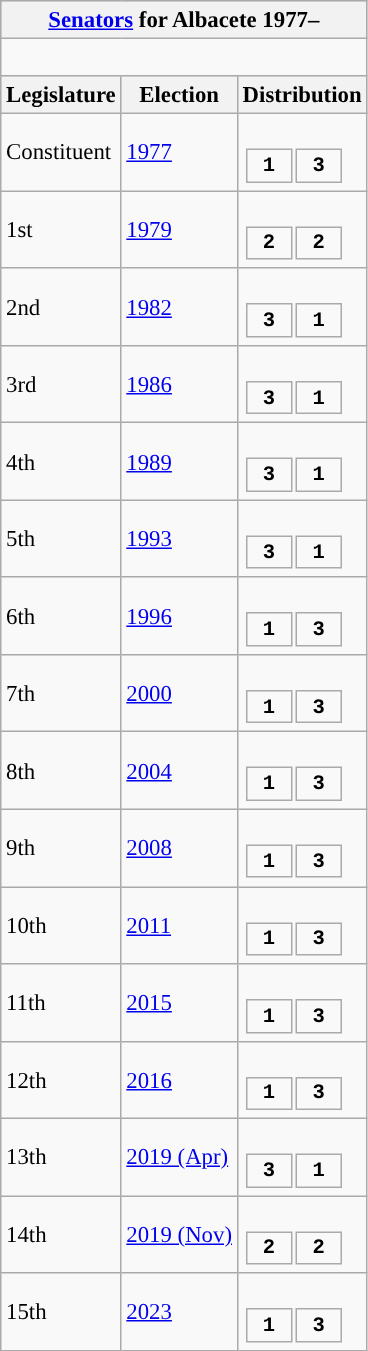<table class="wikitable" style="font-size:95%;">
<tr bgcolor="#CCCCCC">
<th colspan="3"><a href='#'>Senators</a> for Albacete 1977–</th>
</tr>
<tr>
<td colspan="3"><br>






</td>
</tr>
<tr bgcolor="#CCCCCC">
<th>Legislature</th>
<th>Election</th>
<th>Distribution</th>
</tr>
<tr>
<td>Constituent</td>
<td><a href='#'>1977</a></td>
<td><br><table style="width:5em; font-size:90%; text-align:center; font-family:Courier New;">
<tr style="font-weight:bold">
<td style="background:">1</td>
<td style="background:">3</td>
</tr>
</table>
</td>
</tr>
<tr>
<td>1st</td>
<td><a href='#'>1979</a></td>
<td><br><table style="width:5em; font-size:90%; text-align:center; font-family:Courier New;">
<tr style="font-weight:bold">
<td style="background:">2</td>
<td style="background:">2</td>
</tr>
</table>
</td>
</tr>
<tr>
<td>2nd</td>
<td><a href='#'>1982</a></td>
<td><br><table style="width:5em; font-size:90%; text-align:center; font-family:Courier New;">
<tr style="font-weight:bold">
<td style="background:">3</td>
<td style="background:">1</td>
</tr>
</table>
</td>
</tr>
<tr>
<td>3rd</td>
<td><a href='#'>1986</a></td>
<td><br><table style="width:5em; font-size:90%; text-align:center; font-family:Courier New;">
<tr style="font-weight:bold">
<td style="background:">3</td>
<td style="background:">1</td>
</tr>
</table>
</td>
</tr>
<tr>
<td>4th</td>
<td><a href='#'>1989</a></td>
<td><br><table style="width:5em; font-size:90%; text-align:center; font-family:Courier New;">
<tr style="font-weight:bold">
<td style="background:">3</td>
<td style="background:">1</td>
</tr>
</table>
</td>
</tr>
<tr>
<td>5th</td>
<td><a href='#'>1993</a></td>
<td><br><table style="width:5em; font-size:90%; text-align:center; font-family:Courier New;">
<tr style="font-weight:bold">
<td style="background:">3</td>
<td style="background:">1</td>
</tr>
</table>
</td>
</tr>
<tr>
<td>6th</td>
<td><a href='#'>1996</a></td>
<td><br><table style="width:5em; font-size:90%; text-align:center; font-family:Courier New;">
<tr style="font-weight:bold">
<td style="background:">1</td>
<td style="background:">3</td>
</tr>
</table>
</td>
</tr>
<tr>
<td>7th</td>
<td><a href='#'>2000</a></td>
<td><br><table style="width:5em; font-size:90%; text-align:center; font-family:Courier New;">
<tr style="font-weight:bold">
<td style="background:">1</td>
<td style="background:">3</td>
</tr>
</table>
</td>
</tr>
<tr>
<td>8th</td>
<td><a href='#'>2004</a></td>
<td><br><table style="width:5em; font-size:90%; text-align:center; font-family:Courier New;">
<tr style="font-weight:bold">
<td style="background:">1</td>
<td style="background:">3</td>
</tr>
</table>
</td>
</tr>
<tr>
<td>9th</td>
<td><a href='#'>2008</a></td>
<td><br><table style="width:5em; font-size:90%; text-align:center; font-family:Courier New;">
<tr style="font-weight:bold">
<td style="background:">1</td>
<td style="background:">3</td>
</tr>
</table>
</td>
</tr>
<tr>
<td>10th</td>
<td><a href='#'>2011</a></td>
<td><br><table style="width:5em; font-size:90%; text-align:center; font-family:Courier New;">
<tr style="font-weight:bold">
<td style="background:">1</td>
<td style="background:">3</td>
</tr>
</table>
</td>
</tr>
<tr>
<td>11th</td>
<td><a href='#'>2015</a></td>
<td><br><table style="width:5em; font-size:90%; text-align:center; font-family:Courier New;">
<tr style="font-weight:bold">
<td style="background:">1</td>
<td style="background:">3</td>
</tr>
</table>
</td>
</tr>
<tr>
<td>12th</td>
<td><a href='#'>2016</a></td>
<td><br><table style="width:5em; font-size:90%; text-align:center; font-family:Courier New;">
<tr style="font-weight:bold">
<td style="background:">1</td>
<td style="background:">3</td>
</tr>
</table>
</td>
</tr>
<tr>
<td>13th</td>
<td><a href='#'>2019 (Apr)</a></td>
<td><br><table style="width:5em; font-size:90%; text-align:center; font-family:Courier New;">
<tr style="font-weight:bold">
<td style="background:">3</td>
<td style="background:">1</td>
</tr>
</table>
</td>
</tr>
<tr>
<td>14th</td>
<td><a href='#'>2019 (Nov)</a></td>
<td><br><table style="width:5em; font-size:90%; text-align:center; font-family:Courier New;">
<tr style="font-weight:bold">
<td style="background:">2</td>
<td style="background:">2</td>
</tr>
</table>
</td>
</tr>
<tr>
<td>15th</td>
<td><a href='#'>2023</a></td>
<td><br><table style="width:5em; font-size:90%; text-align:center; font-family:Courier New;">
<tr style="font-weight:bold">
<td style="background:">1</td>
<td style="background:">3</td>
</tr>
</table>
</td>
</tr>
</table>
